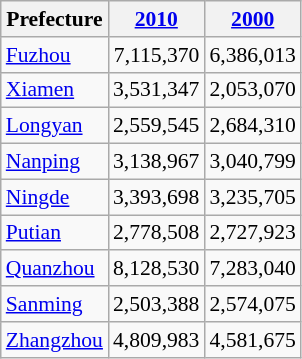<table class="wikitable sortable" style="font-size:90%;" align="center">
<tr>
<th>Prefecture</th>
<th><a href='#'>2010</a></th>
<th><a href='#'>2000</a></th>
</tr>
<tr --------->
<td><a href='#'>Fuzhou</a></td>
<td style="text-align: right;">7,115,370</td>
<td style="text-align: right;">6,386,013</td>
</tr>
<tr --------->
<td><a href='#'>Xiamen</a></td>
<td style="text-align: right;">3,531,347</td>
<td style="text-align: right;">2,053,070</td>
</tr>
<tr --------->
<td><a href='#'>Longyan</a></td>
<td style="text-align: right;">2,559,545</td>
<td style="text-align: right;">2,684,310</td>
</tr>
<tr --------->
<td><a href='#'>Nanping</a></td>
<td style="text-align: right;">3,138,967</td>
<td style="text-align: right;">3,040,799</td>
</tr>
<tr --------->
<td><a href='#'>Ningde</a></td>
<td style="text-align: right;">3,393,698</td>
<td style="text-align: right;">3,235,705</td>
</tr>
<tr --------->
<td><a href='#'>Putian</a></td>
<td style="text-align: right;">2,778,508</td>
<td style="text-align: right;">2,727,923</td>
</tr>
<tr --------->
<td><a href='#'>Quanzhou</a></td>
<td style="text-align: right;">8,128,530</td>
<td style="text-align: right;">7,283,040</td>
</tr>
<tr --------->
<td><a href='#'>Sanming</a></td>
<td style="text-align: right;">2,503,388</td>
<td style="text-align: right;">2,574,075</td>
</tr>
<tr --------->
<td><a href='#'>Zhangzhou</a></td>
<td style="text-align: right;">4,809,983</td>
<td style="text-align: right;">4,581,675</td>
</tr>
</table>
